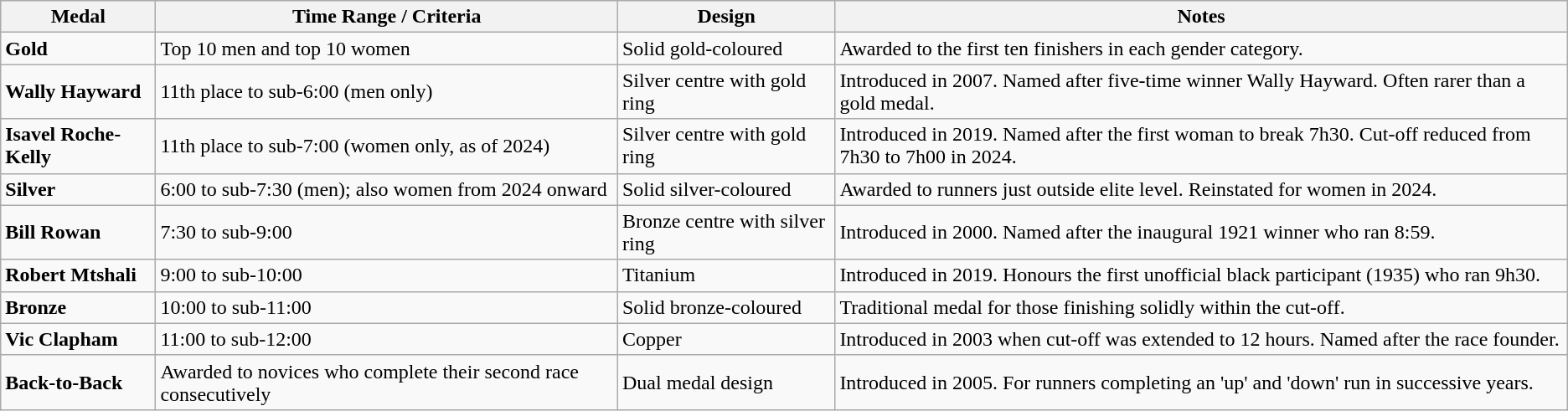<table class="wikitable sortable">
<tr>
<th>Medal</th>
<th>Time Range / Criteria</th>
<th>Design</th>
<th>Notes</th>
</tr>
<tr>
<td><strong>Gold</strong></td>
<td>Top 10 men and top 10 women</td>
<td>Solid gold-coloured</td>
<td>Awarded to the first ten finishers in each gender category.</td>
</tr>
<tr>
<td><strong>Wally Hayward</strong></td>
<td>11th place to sub-6:00 (men only)</td>
<td>Silver centre with gold ring</td>
<td>Introduced in 2007. Named after five-time winner Wally Hayward. Often rarer than a gold medal.</td>
</tr>
<tr>
<td><strong>Isavel Roche-Kelly</strong></td>
<td>11th place to sub-7:00 (women only, as of 2024)</td>
<td>Silver centre with gold ring</td>
<td>Introduced in 2019. Named after the first woman to break 7h30. Cut-off reduced from 7h30 to 7h00 in 2024.</td>
</tr>
<tr>
<td><strong>Silver</strong></td>
<td>6:00 to sub-7:30 (men); also women from 2024 onward</td>
<td>Solid silver-coloured</td>
<td>Awarded to runners just outside elite level. Reinstated for women in 2024.</td>
</tr>
<tr>
<td><strong>Bill Rowan</strong></td>
<td>7:30 to sub-9:00</td>
<td>Bronze centre with silver ring</td>
<td>Introduced in 2000. Named after the inaugural 1921 winner who ran 8:59.</td>
</tr>
<tr>
<td><strong>Robert Mtshali</strong></td>
<td>9:00 to sub-10:00</td>
<td>Titanium</td>
<td>Introduced in 2019. Honours the first unofficial black participant (1935) who ran 9h30.</td>
</tr>
<tr>
<td><strong>Bronze</strong></td>
<td>10:00 to sub-11:00</td>
<td>Solid bronze-coloured</td>
<td>Traditional medal for those finishing solidly within the cut-off.</td>
</tr>
<tr>
<td><strong>Vic Clapham</strong></td>
<td>11:00 to sub-12:00</td>
<td>Copper</td>
<td>Introduced in 2003 when cut-off was extended to 12 hours. Named after the race founder.</td>
</tr>
<tr>
<td><strong>Back-to-Back</strong></td>
<td>Awarded to novices who complete their second race consecutively</td>
<td>Dual medal design</td>
<td>Introduced in 2005. For runners completing an 'up' and 'down' run in successive years.</td>
</tr>
</table>
